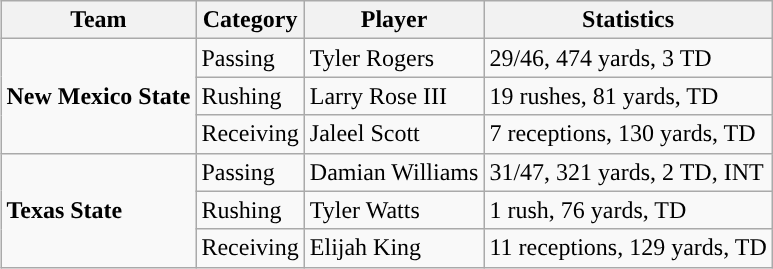<table class="wikitable" style="float: right;">
<tr>
<th>Team</th>
<th>Category</th>
<th>Player</th>
<th>Statistics</th>
</tr>
<tr>
<td rowspan=3><strong>New Mexico State</strong></td>
<td>Passing</td>
<td>Tyler Rogers</td>
<td>29/46, 474 yards, 3 TD</td>
</tr>
<tr>
<td>Rushing</td>
<td>Larry Rose III</td>
<td>19 rushes, 81 yards, TD</td>
</tr>
<tr>
<td>Receiving</td>
<td>Jaleel Scott</td>
<td>7 receptions, 130 yards, TD</td>
</tr>
<tr>
<td rowspan=3><strong>Texas State</strong></td>
<td>Passing</td>
<td>Damian Williams</td>
<td>31/47, 321 yards, 2 TD, INT</td>
</tr>
<tr>
<td>Rushing</td>
<td>Tyler Watts</td>
<td>1 rush, 76 yards, TD</td>
</tr>
<tr>
<td>Receiving</td>
<td>Elijah King</td>
<td>11 receptions, 129 yards, TD</td>
</tr>
</table>
